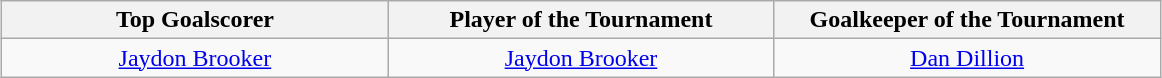<table class=wikitable style="margin:auto; text-align:center">
<tr>
<th style="width: 250px;">Top Goalscorer</th>
<th style="width: 250px;">Player of the Tournament</th>
<th style="width: 250px;">Goalkeeper of the Tournament</th>
</tr>
<tr>
<td> <a href='#'>Jaydon Brooker</a></td>
<td> <a href='#'>Jaydon Brooker</a></td>
<td> <a href='#'>Dan Dillion</a></td>
</tr>
</table>
